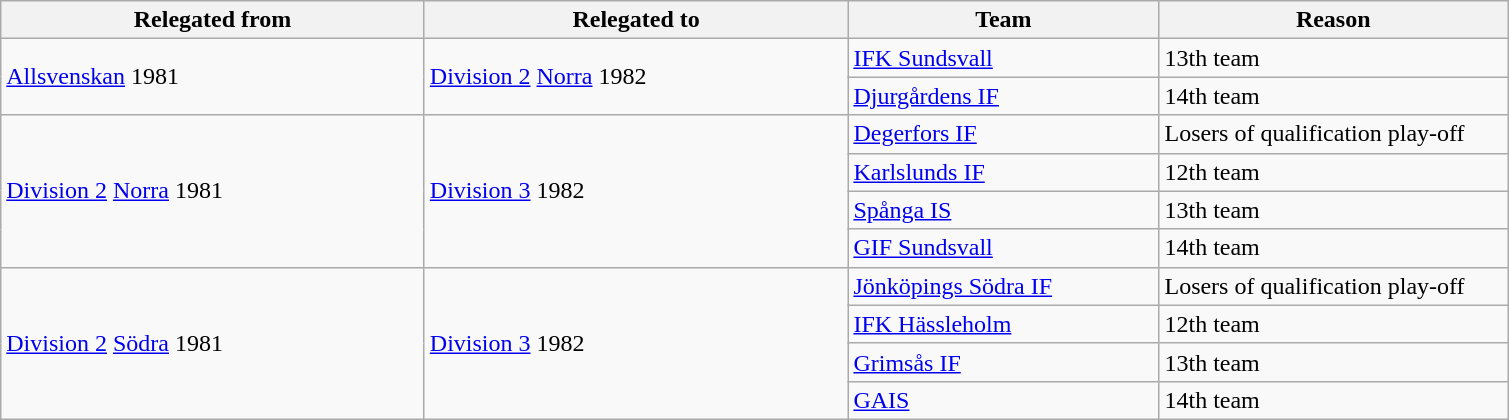<table class="wikitable" style="text-align: left;">
<tr>
<th style="width: 275px;">Relegated from</th>
<th style="width: 275px;">Relegated to</th>
<th style="width: 200px;">Team</th>
<th style="width: 225px;">Reason</th>
</tr>
<tr>
<td rowspan=2><a href='#'>Allsvenskan</a> 1981</td>
<td rowspan=2><a href='#'>Division 2</a> <a href='#'>Norra</a> 1982</td>
<td><a href='#'>IFK Sundsvall</a></td>
<td>13th team</td>
</tr>
<tr>
<td><a href='#'>Djurgårdens IF</a></td>
<td>14th team</td>
</tr>
<tr>
<td rowspan=4><a href='#'>Division 2</a> <a href='#'>Norra</a> 1981</td>
<td rowspan=4><a href='#'>Division 3</a> 1982</td>
<td><a href='#'>Degerfors IF</a></td>
<td>Losers of qualification play-off</td>
</tr>
<tr>
<td><a href='#'>Karlslunds IF</a></td>
<td>12th team</td>
</tr>
<tr>
<td><a href='#'>Spånga IS</a></td>
<td>13th team</td>
</tr>
<tr>
<td><a href='#'>GIF Sundsvall</a></td>
<td>14th team</td>
</tr>
<tr>
<td rowspan=4><a href='#'>Division 2</a> <a href='#'>Södra</a> 1981</td>
<td rowspan=4><a href='#'>Division 3</a> 1982</td>
<td><a href='#'>Jönköpings Södra IF</a></td>
<td>Losers of qualification play-off</td>
</tr>
<tr>
<td><a href='#'>IFK Hässleholm</a></td>
<td>12th team</td>
</tr>
<tr>
<td><a href='#'>Grimsås IF</a></td>
<td>13th team</td>
</tr>
<tr>
<td><a href='#'>GAIS</a></td>
<td>14th team</td>
</tr>
</table>
